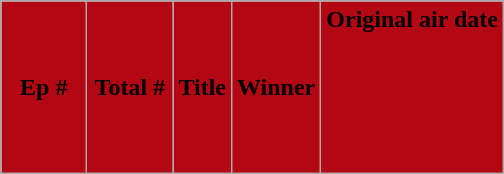<table class="wikitable plainrowheaders" style="background:#FFFFFF;">
<tr>
<th style="background:#B30713" width="50"><span>Ep #</span></th>
<th style="background:#B30713" width="50"><span>Total #</span></th>
<th style="background:#B30713"><span>Title</span></th>
<th style="background:#B30713"><span>Winner</span></th>
<th style="background:#B30713"><span>Original air date</span><br><br><br><br><br><br></th>
</tr>
</table>
